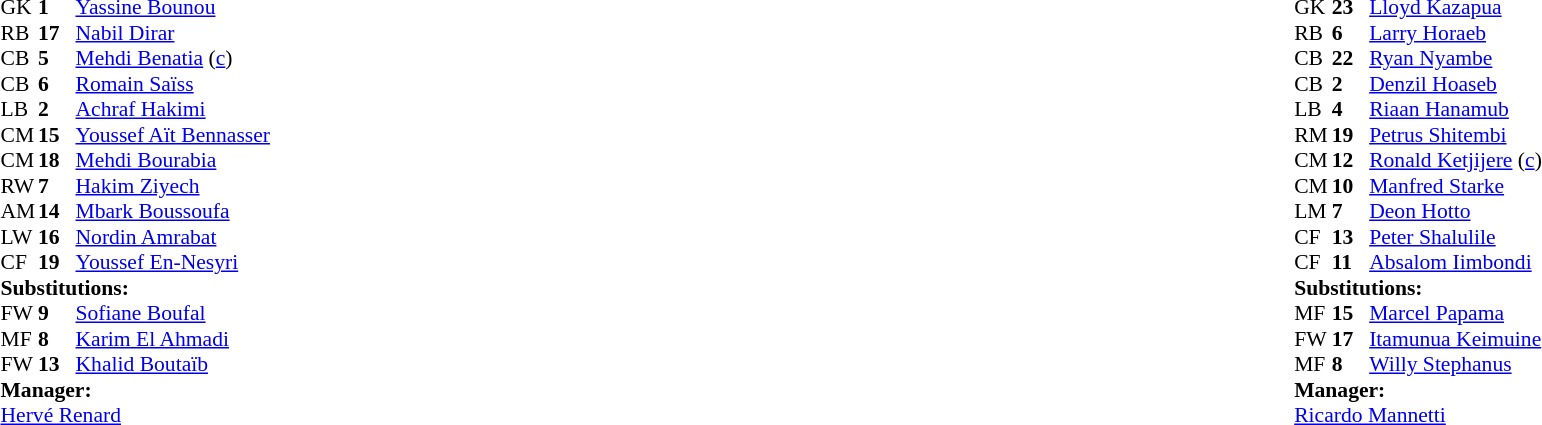<table width="100%">
<tr>
<td valign="top" width="40%"><br><table style="font-size:90%" cellspacing="0" cellpadding="0">
<tr>
<th width=25></th>
<th width=25></th>
</tr>
<tr>
<td>GK</td>
<td><strong>1</strong></td>
<td><a href='#'>Yassine Bounou</a></td>
</tr>
<tr>
<td>RB</td>
<td><strong>17</strong></td>
<td><a href='#'>Nabil Dirar</a></td>
</tr>
<tr>
<td>CB</td>
<td><strong>5</strong></td>
<td><a href='#'>Mehdi Benatia</a> (<a href='#'>c</a>)</td>
</tr>
<tr>
<td>CB</td>
<td><strong>6</strong></td>
<td><a href='#'>Romain Saïss</a></td>
</tr>
<tr>
<td>LB</td>
<td><strong>2</strong></td>
<td><a href='#'>Achraf Hakimi</a></td>
</tr>
<tr>
<td>CM</td>
<td><strong>15</strong></td>
<td><a href='#'>Youssef Aït Bennasser</a></td>
<td></td>
<td></td>
</tr>
<tr>
<td>CM</td>
<td><strong>18</strong></td>
<td><a href='#'>Mehdi Bourabia</a></td>
<td></td>
<td></td>
</tr>
<tr>
<td>RW</td>
<td><strong>7</strong></td>
<td><a href='#'>Hakim Ziyech</a></td>
</tr>
<tr>
<td>AM</td>
<td><strong>14</strong></td>
<td><a href='#'>Mbark Boussoufa</a></td>
</tr>
<tr>
<td>LW</td>
<td><strong>16</strong></td>
<td><a href='#'>Nordin Amrabat</a></td>
</tr>
<tr>
<td>CF</td>
<td><strong>19</strong></td>
<td><a href='#'>Youssef En-Nesyri</a></td>
<td></td>
<td></td>
</tr>
<tr>
<td colspan=3><strong>Substitutions:</strong></td>
</tr>
<tr>
<td>FW</td>
<td><strong>9</strong></td>
<td><a href='#'>Sofiane Boufal</a></td>
<td></td>
<td></td>
</tr>
<tr>
<td>MF</td>
<td><strong>8</strong></td>
<td><a href='#'>Karim El Ahmadi</a></td>
<td></td>
<td></td>
</tr>
<tr>
<td>FW</td>
<td><strong>13</strong></td>
<td><a href='#'>Khalid Boutaïb</a></td>
<td></td>
<td></td>
</tr>
<tr>
<td colspan=3><strong>Manager:</strong></td>
</tr>
<tr>
<td colspan=3> <a href='#'>Hervé Renard</a></td>
</tr>
</table>
</td>
<td valign="top"></td>
<td valign="top" width="50%"><br><table style="font-size:90%; margin:auto" cellspacing="0" cellpadding="0">
<tr>
<th width=25></th>
<th width=25></th>
</tr>
<tr>
<td>GK</td>
<td><strong>23</strong></td>
<td><a href='#'>Lloyd Kazapua</a></td>
</tr>
<tr>
<td>RB</td>
<td><strong>6</strong></td>
<td><a href='#'>Larry Horaeb</a></td>
</tr>
<tr>
<td>CB</td>
<td><strong>22</strong></td>
<td><a href='#'>Ryan Nyambe</a></td>
</tr>
<tr>
<td>CB</td>
<td><strong>2</strong></td>
<td><a href='#'>Denzil Hoaseb</a></td>
</tr>
<tr>
<td>LB</td>
<td><strong>4</strong></td>
<td><a href='#'>Riaan Hanamub</a></td>
</tr>
<tr>
<td>RM</td>
<td><strong>19</strong></td>
<td><a href='#'>Petrus Shitembi</a></td>
</tr>
<tr>
<td>CM</td>
<td><strong>12</strong></td>
<td><a href='#'>Ronald Ketjijere</a> (<a href='#'>c</a>)</td>
</tr>
<tr>
<td>CM</td>
<td><strong>10</strong></td>
<td><a href='#'>Manfred Starke</a></td>
<td></td>
<td></td>
</tr>
<tr>
<td>LM</td>
<td><strong>7</strong></td>
<td><a href='#'>Deon Hotto</a></td>
<td></td>
<td></td>
</tr>
<tr>
<td>CF</td>
<td><strong>13</strong></td>
<td><a href='#'>Peter Shalulile</a></td>
</tr>
<tr>
<td>CF</td>
<td><strong>11</strong></td>
<td><a href='#'>Absalom Iimbondi</a></td>
<td></td>
<td></td>
</tr>
<tr>
<td colspan=3><strong>Substitutions:</strong></td>
</tr>
<tr>
<td>MF</td>
<td><strong>15</strong></td>
<td><a href='#'>Marcel Papama</a></td>
<td></td>
<td></td>
</tr>
<tr>
<td>FW</td>
<td><strong>17</strong></td>
<td><a href='#'>Itamunua Keimuine</a></td>
<td></td>
<td></td>
</tr>
<tr>
<td>MF</td>
<td><strong>8</strong></td>
<td><a href='#'>Willy Stephanus</a></td>
<td></td>
<td></td>
</tr>
<tr>
<td colspan=3><strong>Manager:</strong></td>
</tr>
<tr>
<td colspan=3><a href='#'>Ricardo Mannetti</a></td>
</tr>
</table>
</td>
</tr>
</table>
